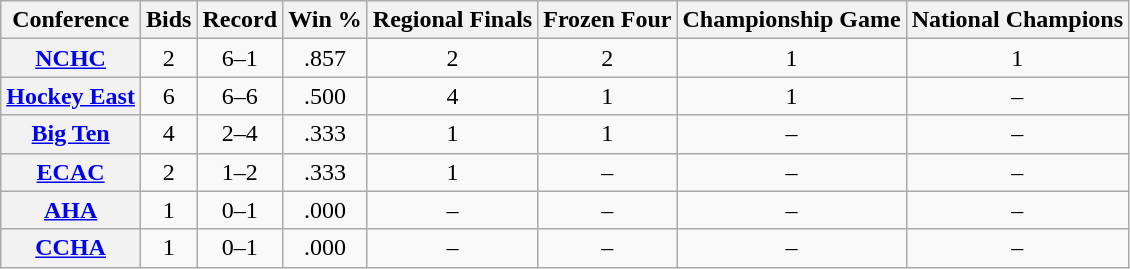<table class="wikitable sortable plainrowheaders" style="text-align:center">
<tr>
<th scope="col">Conference</th>
<th scope="col">Bids</th>
<th scope="col">Record</th>
<th scope="col">Win %</th>
<th scope="col">Regional Finals</th>
<th scope="col">Frozen Four</th>
<th scope="col">Championship Game</th>
<th scope="col">National Champions</th>
</tr>
<tr>
<th scope="row"><a href='#'>NCHC</a></th>
<td>2</td>
<td>6–1</td>
<td>.857</td>
<td>2</td>
<td>2</td>
<td>1</td>
<td>1</td>
</tr>
<tr>
<th scope="row"><a href='#'>Hockey East</a></th>
<td>6</td>
<td>6–6</td>
<td>.500</td>
<td>4</td>
<td>1</td>
<td>1</td>
<td>–</td>
</tr>
<tr>
<th scope="row"><a href='#'>Big Ten</a></th>
<td>4</td>
<td>2–4</td>
<td>.333</td>
<td>1</td>
<td>1</td>
<td>–</td>
<td>–</td>
</tr>
<tr>
<th scope="row"><a href='#'>ECAC</a></th>
<td>2</td>
<td>1–2</td>
<td>.333</td>
<td>1</td>
<td>–</td>
<td>–</td>
<td>–</td>
</tr>
<tr>
<th scope="row"><a href='#'>AHA</a></th>
<td>1</td>
<td>0–1</td>
<td>.000</td>
<td>–</td>
<td>–</td>
<td>–</td>
<td>–</td>
</tr>
<tr>
<th scope="row"><a href='#'>CCHA</a></th>
<td>1</td>
<td>0–1</td>
<td>.000</td>
<td>–</td>
<td>–</td>
<td>–</td>
<td>–</td>
</tr>
</table>
